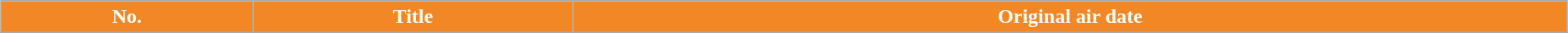<table class="wikitable" style="width:98%; margin:auto; background:#FFF;">
<tr>
<th scope="col" style="background:#F18825; color:#FFFFFF;">No.</th>
<th scope="col" style="background:#F18825; color:#FFFFFF;">Title</th>
<th scope="col" style="background:#F18825; color:#FFFFFF;">Original air date</th>
</tr>
<tr>
</tr>
</table>
